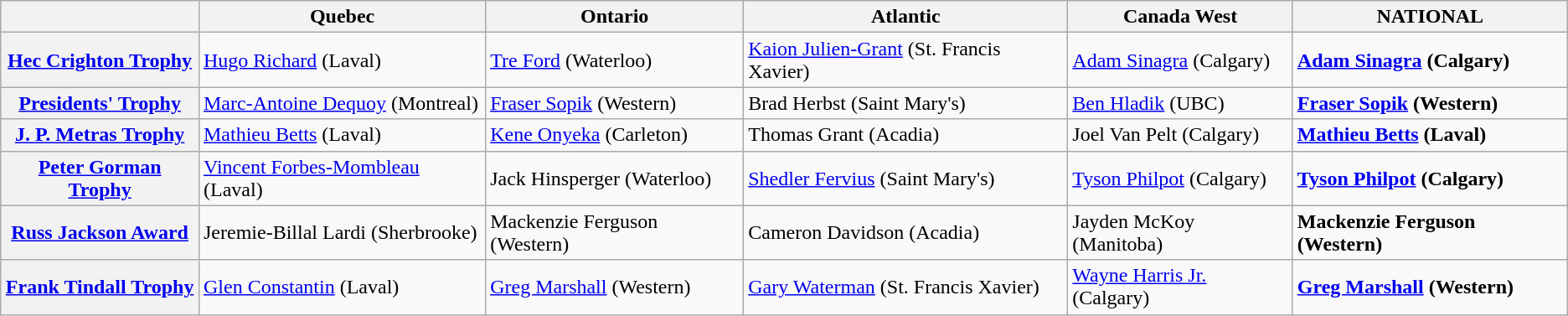<table class="wikitable">
<tr>
<th></th>
<th>Quebec</th>
<th>Ontario</th>
<th>Atlantic</th>
<th>Canada West</th>
<th>NATIONAL</th>
</tr>
<tr>
<th><a href='#'>Hec Crighton Trophy</a></th>
<td><a href='#'>Hugo Richard</a> (Laval)</td>
<td><a href='#'>Tre Ford</a> (Waterloo)</td>
<td><a href='#'>Kaion Julien-Grant</a> (St. Francis Xavier)</td>
<td><a href='#'>Adam Sinagra</a> (Calgary)</td>
<td><strong><a href='#'>Adam Sinagra</a> (Calgary)</strong></td>
</tr>
<tr>
<th><a href='#'>Presidents' Trophy</a></th>
<td><a href='#'>Marc-Antoine Dequoy</a> (Montreal)</td>
<td><a href='#'>Fraser Sopik</a> (Western)</td>
<td>Brad Herbst (Saint Mary's)</td>
<td><a href='#'>Ben Hladik</a> (UBC)</td>
<td><strong><a href='#'>Fraser Sopik</a> (Western)</strong></td>
</tr>
<tr>
<th><a href='#'>J. P. Metras Trophy</a></th>
<td><a href='#'>Mathieu Betts</a> (Laval)</td>
<td><a href='#'>Kene Onyeka</a> (Carleton)</td>
<td>Thomas Grant (Acadia)</td>
<td>Joel Van Pelt (Calgary)</td>
<td><strong><a href='#'>Mathieu Betts</a> (Laval)</strong></td>
</tr>
<tr>
<th><a href='#'>Peter Gorman Trophy</a></th>
<td><a href='#'>Vincent Forbes-Mombleau</a> (Laval)</td>
<td>Jack Hinsperger (Waterloo)</td>
<td><a href='#'>Shedler Fervius</a> (Saint Mary's)</td>
<td><a href='#'>Tyson Philpot</a> (Calgary)</td>
<td><strong><a href='#'>Tyson Philpot</a> (Calgary)</strong></td>
</tr>
<tr>
<th><a href='#'>Russ Jackson Award</a></th>
<td>Jeremie-Billal Lardi (Sherbrooke)</td>
<td>Mackenzie Ferguson (Western)</td>
<td>Cameron Davidson (Acadia)</td>
<td>Jayden McKoy (Manitoba)</td>
<td><strong>Mackenzie Ferguson (Western)</strong></td>
</tr>
<tr>
<th><a href='#'>Frank Tindall Trophy</a></th>
<td><a href='#'>Glen Constantin</a> (Laval)</td>
<td><a href='#'>Greg Marshall</a> (Western)</td>
<td><a href='#'>Gary Waterman</a> (St. Francis Xavier)</td>
<td><a href='#'>Wayne Harris Jr.</a> (Calgary)</td>
<td><strong><a href='#'>Greg Marshall</a> (Western)</strong></td>
</tr>
</table>
